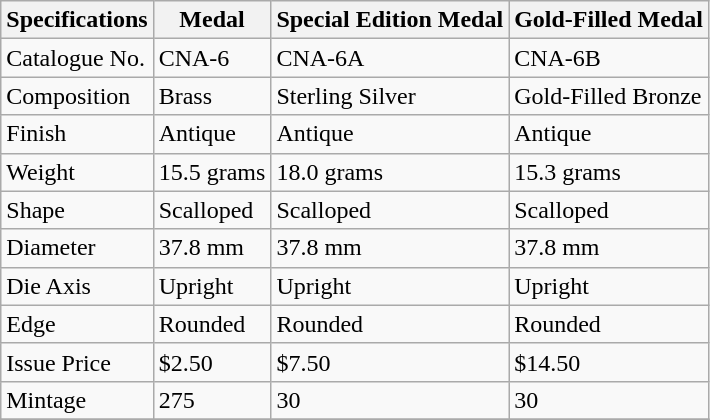<table class="wikitable">
<tr>
<th>Specifications</th>
<th>Medal</th>
<th>Special Edition Medal</th>
<th>Gold-Filled Medal</th>
</tr>
<tr>
<td>Catalogue No.</td>
<td>CNA-6</td>
<td>CNA-6A</td>
<td>CNA-6B</td>
</tr>
<tr>
<td>Composition</td>
<td>Brass</td>
<td>Sterling Silver</td>
<td>Gold-Filled Bronze</td>
</tr>
<tr>
<td>Finish</td>
<td>Antique</td>
<td>Antique</td>
<td>Antique</td>
</tr>
<tr>
<td>Weight</td>
<td>15.5 grams</td>
<td>18.0 grams</td>
<td>15.3 grams</td>
</tr>
<tr>
<td>Shape</td>
<td>Scalloped</td>
<td>Scalloped</td>
<td>Scalloped</td>
</tr>
<tr>
<td>Diameter</td>
<td>37.8 mm</td>
<td>37.8 mm</td>
<td>37.8 mm</td>
</tr>
<tr>
<td>Die Axis</td>
<td>Upright</td>
<td>Upright</td>
<td>Upright</td>
</tr>
<tr>
<td>Edge</td>
<td>Rounded</td>
<td>Rounded</td>
<td>Rounded</td>
</tr>
<tr>
<td>Issue Price</td>
<td>$2.50</td>
<td>$7.50</td>
<td>$14.50</td>
</tr>
<tr>
<td>Mintage</td>
<td>275</td>
<td>30</td>
<td>30</td>
</tr>
<tr>
</tr>
</table>
